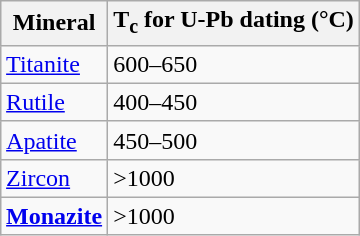<table class="wikitable floatright" border="1" style="margin-left: auto; margin-right: auto; border: none;">
<tr>
<th>Mineral</th>
<th>T<sub>c</sub> for U-Pb dating (°C)</th>
</tr>
<tr>
<td><a href='#'>Titanite</a></td>
<td>600–650</td>
</tr>
<tr>
<td><a href='#'>Rutile</a></td>
<td>400–450</td>
</tr>
<tr>
<td><a href='#'>Apatite</a></td>
<td>450–500</td>
</tr>
<tr>
<td><a href='#'>Zircon</a></td>
<td>>1000</td>
</tr>
<tr>
<td><strong><a href='#'>Monazite</a></strong></td>
<td>>1000</td>
</tr>
</table>
